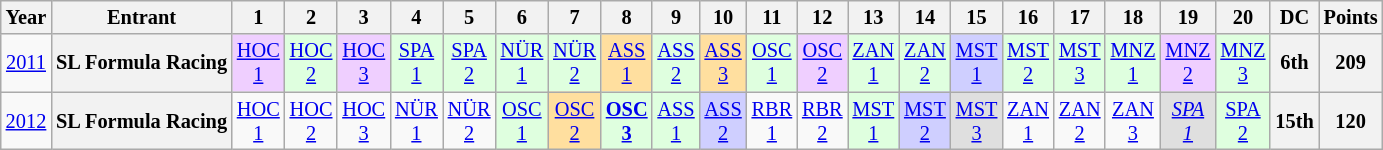<table class="wikitable" style="text-align:center; font-size:85%">
<tr>
<th>Year</th>
<th>Entrant</th>
<th>1</th>
<th>2</th>
<th>3</th>
<th>4</th>
<th>5</th>
<th>6</th>
<th>7</th>
<th>8</th>
<th>9</th>
<th>10</th>
<th>11</th>
<th>12</th>
<th>13</th>
<th>14</th>
<th>15</th>
<th>16</th>
<th>17</th>
<th>18</th>
<th>19</th>
<th>20</th>
<th>DC</th>
<th>Points</th>
</tr>
<tr>
<td><a href='#'>2011</a></td>
<th>SL Formula Racing</th>
<td style="background:#efcfff;"><a href='#'>HOC<br>1</a><br></td>
<td style="background:#dfffdf;"><a href='#'>HOC<br>2</a><br></td>
<td style="background:#efcfff;"><a href='#'>HOC<br>3</a><br></td>
<td style="background:#dfffdf;"><a href='#'>SPA<br>1</a><br></td>
<td style="background:#dfffdf;"><a href='#'>SPA<br>2</a><br></td>
<td style="background:#dfffdf;"><a href='#'>NÜR<br>1</a><br></td>
<td style="background:#dfffdf;"><a href='#'>NÜR<br>2</a><br></td>
<td style="background:#ffdf9f;"><a href='#'>ASS<br>1</a><br></td>
<td style="background:#dfffdf;"><a href='#'>ASS<br>2</a><br></td>
<td style="background:#ffdf9f;"><a href='#'>ASS<br>3</a><br></td>
<td style="background:#dfffdf;"><a href='#'>OSC<br>1</a><br></td>
<td style="background:#efcfff;"><a href='#'>OSC<br>2</a><br></td>
<td style="background:#dfffdf;"><a href='#'>ZAN<br>1</a><br></td>
<td style="background:#dfffdf;"><a href='#'>ZAN<br>2</a><br></td>
<td style="background:#cfcfff;"><a href='#'>MST<br>1</a><br></td>
<td style="background:#dfffdf;"><a href='#'>MST<br>2</a><br></td>
<td style="background:#dfffdf;"><a href='#'>MST<br>3</a><br></td>
<td style="background:#dfffdf;"><a href='#'>MNZ<br>1</a><br></td>
<td style="background:#efcfff;"><a href='#'>MNZ<br>2</a><br></td>
<td style="background:#dfffdf;"><a href='#'>MNZ<br>3</a><br></td>
<th>6th</th>
<th>209</th>
</tr>
<tr>
<td><a href='#'>2012</a></td>
<th>SL Formula Racing</th>
<td style="background:#;"><a href='#'>HOC<br>1</a><br></td>
<td style="background:#;"><a href='#'>HOC<br>2</a><br></td>
<td style="background:#;"><a href='#'>HOC<br>3</a><br></td>
<td style="background:#;"><a href='#'>NÜR<br>1</a><br></td>
<td style="background:#;"><a href='#'>NÜR<br>2</a><br></td>
<td style="background:#dfffdf;"><a href='#'>OSC<br>1</a><br></td>
<td style="background:#ffdf9f;"><a href='#'>OSC<br>2</a><br></td>
<td style="background:#dfffdf;"><strong><a href='#'>OSC<br>3</a></strong><br></td>
<td style="background:#dfffdf;"><a href='#'>ASS<br>1</a><br></td>
<td style="background:#cfcfff;"><a href='#'>ASS<br>2</a><br></td>
<td style="background:#;"><a href='#'>RBR<br>1</a><br></td>
<td style="background:#;"><a href='#'>RBR<br>2</a><br></td>
<td style="background:#dfffdf;"><a href='#'>MST<br>1</a><br></td>
<td style="background:#cfcfff;"><a href='#'>MST<br>2</a><br></td>
<td style="background:#dfdfdf;"><a href='#'>MST<br>3</a><br></td>
<td style="background:#;"><a href='#'>ZAN<br>1</a><br></td>
<td style="background:#;"><a href='#'>ZAN<br>2</a><br></td>
<td style="background:#;"><a href='#'>ZAN<br>3</a><br></td>
<td style="background:#dfdfdf;"><em><a href='#'>SPA<br>1</a></em><br></td>
<td style="background:#dfffdf;"><a href='#'>SPA<br>2</a><br></td>
<th>15th</th>
<th>120</th>
</tr>
</table>
